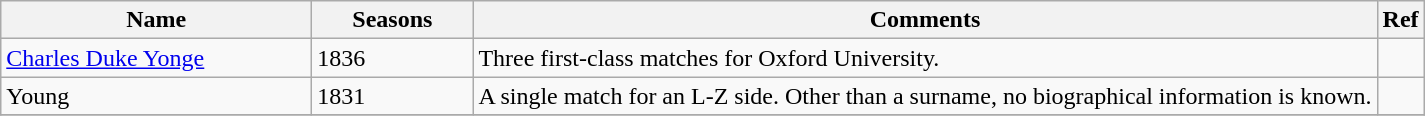<table class="wikitable">
<tr>
<th style="width:200px">Name</th>
<th style="width: 100px">Seasons</th>
<th>Comments</th>
<th>Ref</th>
</tr>
<tr>
<td><a href='#'>Charles Duke Yonge</a></td>
<td>1836</td>
<td>Three first-class matches for Oxford University.</td>
<td></td>
</tr>
<tr>
<td>Young</td>
<td>1831</td>
<td>A single match for an L-Z side. Other than a surname, no biographical information is known.</td>
<td></td>
</tr>
<tr>
</tr>
</table>
